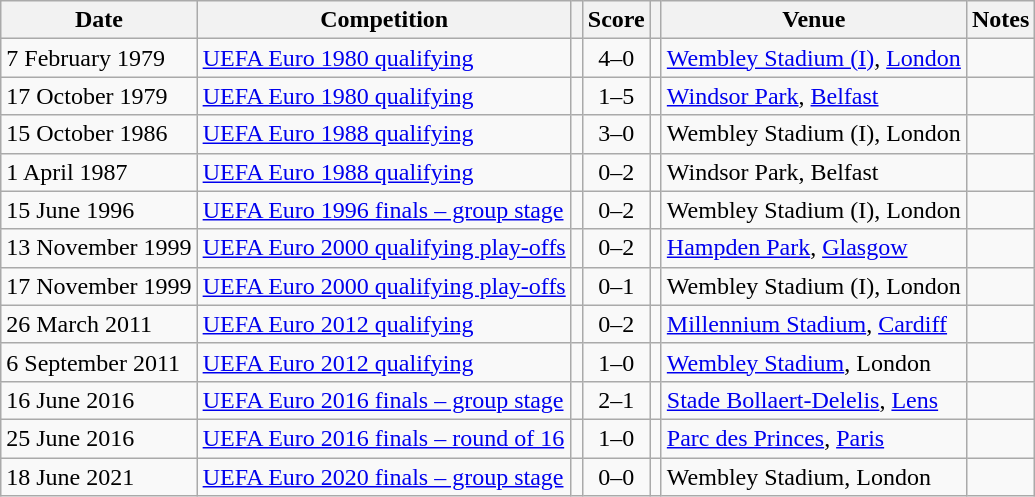<table class="wikitable">
<tr>
<th>Date</th>
<th>Competition</th>
<th></th>
<th>Score</th>
<th></th>
<th>Venue</th>
<th>Notes</th>
</tr>
<tr>
<td>7 February 1979</td>
<td><a href='#'>UEFA Euro 1980 qualifying</a></td>
<td align="right"></td>
<td style="text-align:center;">4–0</td>
<td></td>
<td> <a href='#'>Wembley Stadium (I)</a>, <a href='#'>London</a></td>
<td></td>
</tr>
<tr>
<td>17 October 1979</td>
<td><a href='#'>UEFA Euro 1980 qualifying</a></td>
<td align="right"></td>
<td style="text-align:center;">1–5</td>
<td></td>
<td> <a href='#'>Windsor Park</a>, <a href='#'>Belfast</a></td>
<td></td>
</tr>
<tr>
<td>15 October 1986</td>
<td><a href='#'>UEFA Euro 1988 qualifying</a></td>
<td align="right"></td>
<td style="text-align:center;">3–0</td>
<td></td>
<td> Wembley Stadium (I), London</td>
<td></td>
</tr>
<tr>
<td>1 April 1987</td>
<td><a href='#'>UEFA Euro 1988 qualifying</a></td>
<td align="right"></td>
<td style="text-align:center;">0–2</td>
<td></td>
<td> Windsor Park, Belfast</td>
<td></td>
</tr>
<tr>
<td>15 June 1996</td>
<td><a href='#'>UEFA Euro 1996 finals – group stage</a></td>
<td align="right"></td>
<td style="text-align:center;">0–2</td>
<td></td>
<td> Wembley Stadium (I), London</td>
<td></td>
</tr>
<tr>
<td>13 November 1999</td>
<td><a href='#'>UEFA Euro 2000 qualifying play-offs</a></td>
<td align="right"></td>
<td style="text-align:center;">0–2</td>
<td></td>
<td> <a href='#'>Hampden Park</a>, <a href='#'>Glasgow</a></td>
<td></td>
</tr>
<tr>
<td>17 November 1999</td>
<td><a href='#'>UEFA Euro 2000 qualifying play-offs</a></td>
<td align="right"></td>
<td style="text-align:center;">0–1</td>
<td></td>
<td> Wembley Stadium (I), London</td>
<td></td>
</tr>
<tr>
<td>26 March 2011</td>
<td><a href='#'>UEFA Euro 2012 qualifying</a></td>
<td align="right"></td>
<td style="text-align:center;">0–2</td>
<td></td>
<td> <a href='#'>Millennium Stadium</a>, <a href='#'>Cardiff</a></td>
<td></td>
</tr>
<tr>
<td>6 September 2011</td>
<td><a href='#'>UEFA Euro 2012 qualifying</a></td>
<td align="right"></td>
<td style="text-align:center;">1–0</td>
<td></td>
<td> <a href='#'>Wembley Stadium</a>, London</td>
<td></td>
</tr>
<tr>
<td>16 June 2016</td>
<td><a href='#'>UEFA Euro 2016 finals – group stage</a></td>
<td align="right"></td>
<td style="text-align:center;">2–1</td>
<td></td>
<td> <a href='#'>Stade Bollaert-Delelis</a>, <a href='#'>Lens</a></td>
<td></td>
</tr>
<tr>
<td>25 June 2016</td>
<td><a href='#'>UEFA Euro 2016 finals – round of 16</a></td>
<td align="right"></td>
<td style="text-align:center;">1–0</td>
<td></td>
<td> <a href='#'>Parc des Princes</a>, <a href='#'>Paris</a></td>
<td></td>
</tr>
<tr>
<td>18 June 2021</td>
<td><a href='#'>UEFA Euro 2020 finals – group stage</a></td>
<td align="right"></td>
<td style="text-align:center;">0–0</td>
<td></td>
<td> Wembley Stadium, London</td>
<td></td>
</tr>
</table>
